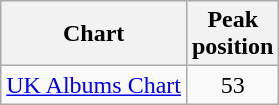<table class="wikitable sortable">
<tr>
<th>Chart</th>
<th>Peak<br>position</th>
</tr>
<tr>
<td><a href='#'>UK Albums Chart</a></td>
<td align=center>53</td>
</tr>
</table>
